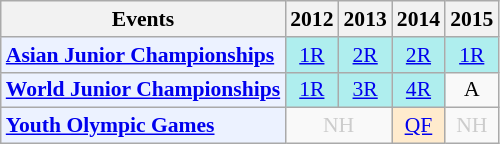<table class="wikitable" style="font-size: 90%; text-align:center">
<tr>
<th>Events</th>
<th>2012</th>
<th>2013</th>
<th>2014</th>
<th>2015</th>
</tr>
<tr>
<td bgcolor="#ECF2FF"; align="left"><strong><a href='#'>Asian Junior Championships</a></strong></td>
<td bgcolor=AFEEEE><a href='#'>1R</a></td>
<td bgcolor=AFEEEE><a href='#'>2R</a></td>
<td bgcolor=AFEEEE><a href='#'>2R</a></td>
<td bgcolor=AFEEEE><a href='#'>1R</a></td>
</tr>
<tr>
<td bgcolor="#ECF2FF"; align="left"><strong><a href='#'>World Junior Championships</a></strong></td>
<td bgcolor=AFEEEE><a href='#'>1R</a></td>
<td bgcolor=AFEEEE><a href='#'>3R</a></td>
<td bgcolor=AFEEEE><a href='#'>4R</a></td>
<td>A</td>
</tr>
<tr>
<td bgcolor="#ECF2FF"; align="left"><strong><a href='#'>Youth Olympic Games</a></strong></td>
<td colspan="2" style=color:#ccc>NH</td>
<td bgcolor=FFEBCD><a href='#'>QF</a></td>
<td style=color:#ccc>NH</td>
</tr>
</table>
